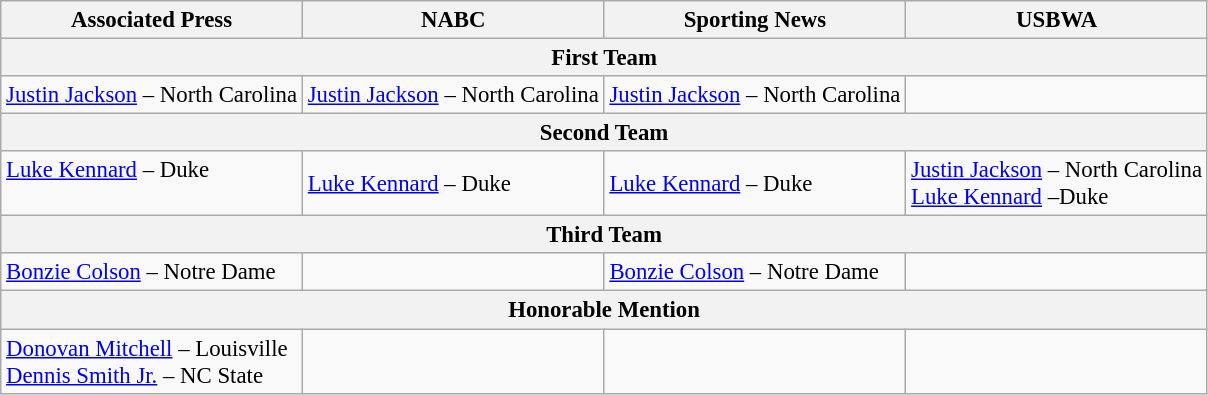<table class="wikitable" style="font-size: 95%">
<tr>
<th>Associated Press</th>
<th>NABC</th>
<th>Sporting News</th>
<th>USBWA</th>
</tr>
<tr>
<th colspan=4>First Team</th>
</tr>
<tr>
<td><a href='#'>Justin Jackson</a> – North Carolina</td>
<td><a href='#'>Justin Jackson</a> – North Carolina</td>
<td><a href='#'>Justin Jackson</a> – North Carolina</td>
<td></td>
</tr>
<tr>
<th colspan=4>Second Team</th>
</tr>
<tr>
<td valign="top"><a href='#'>Luke Kennard</a> – Duke</td>
<td><a href='#'>Luke Kennard</a> – Duke</td>
<td><a href='#'>Luke Kennard</a> – Duke</td>
<td valign="top"><a href='#'>Justin Jackson</a> – North Carolina<br><a href='#'>Luke Kennard</a> –Duke</td>
</tr>
<tr>
<th colspan=4>Third Team</th>
</tr>
<tr>
<td><a href='#'>Bonzie Colson</a> – Notre Dame</td>
<td valign="top"></td>
<td valign="top"><a href='#'>Bonzie Colson</a> – Notre Dame</td>
<td></td>
</tr>
<tr>
<th colspan=4>Honorable Mention</th>
</tr>
<tr>
<td><a href='#'>Donovan Mitchell</a> – Louisville<br><a href='#'>Dennis Smith Jr.</a> – NC State</td>
<td></td>
<td></td>
<td></td>
</tr>
</table>
